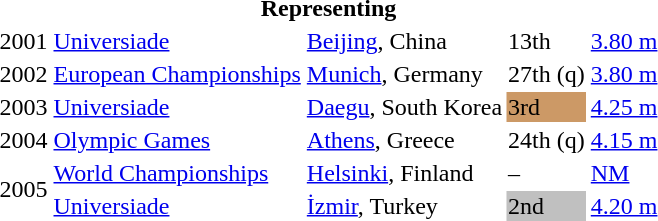<table>
<tr>
<th colspan="5">Representing </th>
</tr>
<tr>
<td>2001</td>
<td><a href='#'>Universiade</a></td>
<td><a href='#'>Beijing</a>, China</td>
<td>13th</td>
<td><a href='#'>3.80 m</a></td>
</tr>
<tr>
<td>2002</td>
<td><a href='#'>European Championships</a></td>
<td><a href='#'>Munich</a>, Germany</td>
<td>27th (q)</td>
<td><a href='#'>3.80 m</a></td>
</tr>
<tr>
<td>2003</td>
<td><a href='#'>Universiade</a></td>
<td><a href='#'>Daegu</a>, South Korea</td>
<td bgcolor=cc9966>3rd</td>
<td><a href='#'>4.25 m</a></td>
</tr>
<tr>
<td>2004</td>
<td><a href='#'>Olympic Games</a></td>
<td><a href='#'>Athens</a>, Greece</td>
<td>24th (q)</td>
<td><a href='#'>4.15 m</a></td>
</tr>
<tr>
<td rowspan=2>2005</td>
<td><a href='#'>World Championships</a></td>
<td><a href='#'>Helsinki</a>, Finland</td>
<td>–</td>
<td><a href='#'>NM</a></td>
</tr>
<tr>
<td><a href='#'>Universiade</a></td>
<td><a href='#'>İzmir</a>, Turkey</td>
<td bgcolor=silver>2nd</td>
<td><a href='#'>4.20 m</a></td>
</tr>
</table>
